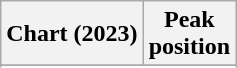<table class="wikitable sortable plainrowheaders" style="text-align:center;">
<tr>
<th scope="col">Chart (2023)</th>
<th scope="col">Peak<br>position</th>
</tr>
<tr>
</tr>
<tr>
</tr>
<tr>
</tr>
<tr>
</tr>
<tr>
</tr>
</table>
